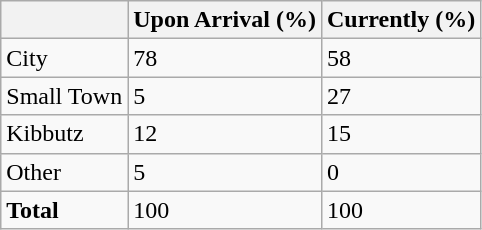<table class="wikitable">
<tr>
<th></th>
<th>Upon Arrival (%)</th>
<th>Currently (%)</th>
</tr>
<tr>
<td>City</td>
<td>78</td>
<td>58</td>
</tr>
<tr>
<td>Small Town</td>
<td>5</td>
<td>27</td>
</tr>
<tr>
<td>Kibbutz</td>
<td>12</td>
<td>15</td>
</tr>
<tr>
<td>Other</td>
<td>5</td>
<td>0</td>
</tr>
<tr>
<td><strong>Total</strong></td>
<td>100</td>
<td>100</td>
</tr>
</table>
